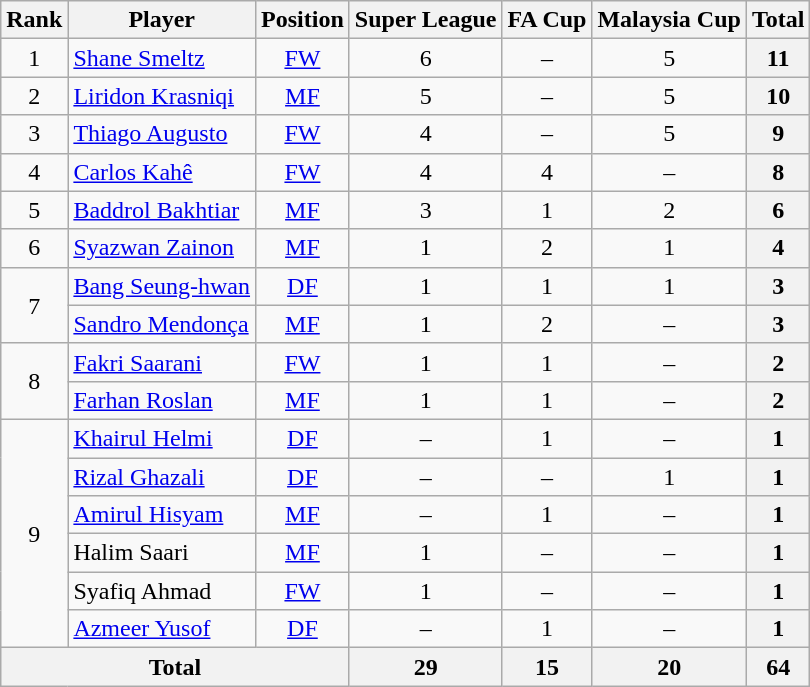<table class="wikitable" style="text-align: center;">
<tr>
<th>Rank</th>
<th>Player</th>
<th>Position</th>
<th>Super League</th>
<th>FA Cup</th>
<th>Malaysia Cup</th>
<th>Total</th>
</tr>
<tr>
<td>1</td>
<td align=left> <a href='#'>Shane Smeltz</a></td>
<td><a href='#'>FW</a></td>
<td>6</td>
<td>–</td>
<td>5</td>
<th>11</th>
</tr>
<tr>
<td>2</td>
<td align=left> <a href='#'>Liridon Krasniqi</a></td>
<td><a href='#'>MF</a></td>
<td>5</td>
<td>–</td>
<td>5</td>
<th>10</th>
</tr>
<tr>
<td>3</td>
<td align=left> <a href='#'>Thiago Augusto</a></td>
<td><a href='#'>FW</a></td>
<td>4</td>
<td>–</td>
<td>5</td>
<th>9</th>
</tr>
<tr>
<td>4</td>
<td align=left> <a href='#'>Carlos Kahê</a></td>
<td><a href='#'>FW</a></td>
<td>4</td>
<td>4</td>
<td>–</td>
<th>8</th>
</tr>
<tr>
<td>5</td>
<td align=left> <a href='#'>Baddrol Bakhtiar</a></td>
<td><a href='#'>MF</a></td>
<td>3</td>
<td>1</td>
<td>2</td>
<th>6</th>
</tr>
<tr>
<td>6</td>
<td align=left> <a href='#'>Syazwan Zainon</a></td>
<td><a href='#'>MF</a></td>
<td>1</td>
<td>2</td>
<td>1</td>
<th>4</th>
</tr>
<tr>
<td rowspan=2>7</td>
<td align=left> <a href='#'>Bang Seung-hwan</a></td>
<td><a href='#'>DF</a></td>
<td>1</td>
<td>1</td>
<td>1</td>
<th>3</th>
</tr>
<tr>
<td align=left> <a href='#'>Sandro Mendonça</a></td>
<td><a href='#'>MF</a></td>
<td>1</td>
<td>2</td>
<td>–</td>
<th>3</th>
</tr>
<tr>
<td rowspan=2>8</td>
<td align=left> <a href='#'>Fakri Saarani</a></td>
<td><a href='#'>FW</a></td>
<td>1</td>
<td>1</td>
<td>–</td>
<th>2</th>
</tr>
<tr>
<td align=left> <a href='#'>Farhan Roslan</a></td>
<td><a href='#'>MF</a></td>
<td>1</td>
<td>1</td>
<td>–</td>
<th>2</th>
</tr>
<tr>
<td rowspan=6>9</td>
<td align=left> <a href='#'>Khairul Helmi</a></td>
<td><a href='#'>DF</a></td>
<td>–</td>
<td>1</td>
<td>–</td>
<th>1</th>
</tr>
<tr>
<td align=left> <a href='#'>Rizal Ghazali</a></td>
<td><a href='#'>DF</a></td>
<td>–</td>
<td>–</td>
<td>1</td>
<th>1</th>
</tr>
<tr>
<td align=left> <a href='#'>Amirul Hisyam</a></td>
<td><a href='#'>MF</a></td>
<td>–</td>
<td>1</td>
<td>–</td>
<th>1</th>
</tr>
<tr>
<td align=left> Halim Saari</td>
<td><a href='#'>MF</a></td>
<td>1</td>
<td>–</td>
<td>–</td>
<th>1</th>
</tr>
<tr>
<td align=left> Syafiq Ahmad</td>
<td><a href='#'>FW</a></td>
<td>1</td>
<td>–</td>
<td>–</td>
<th>1</th>
</tr>
<tr>
<td align=left> <a href='#'>Azmeer Yusof</a></td>
<td><a href='#'>DF</a></td>
<td>–</td>
<td>1</td>
<td>–</td>
<th>1</th>
</tr>
<tr>
<th colspan=3>Total</th>
<th>29</th>
<th>15</th>
<th>20</th>
<th>64</th>
</tr>
</table>
